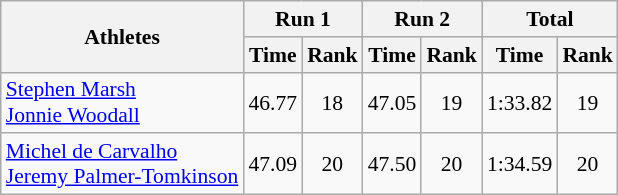<table class="wikitable" border="1" style="font-size:90%">
<tr>
<th rowspan="2">Athletes</th>
<th colspan="2">Run 1</th>
<th colspan="2">Run 2</th>
<th colspan="2">Total</th>
</tr>
<tr>
<th>Time</th>
<th>Rank</th>
<th>Time</th>
<th>Rank</th>
<th>Time</th>
<th>Rank</th>
</tr>
<tr>
<td><a href='#'>Stephen Marsh</a><br><a href='#'>Jonnie Woodall</a></td>
<td align="center">46.77</td>
<td align="center">18</td>
<td align="center">47.05</td>
<td align="center">19</td>
<td align="center">1:33.82</td>
<td align="center">19</td>
</tr>
<tr>
<td><a href='#'>Michel de Carvalho</a><br><a href='#'>Jeremy Palmer-Tomkinson</a></td>
<td align="center">47.09</td>
<td align="center">20</td>
<td align="center">47.50</td>
<td align="center">20</td>
<td align="center">1:34.59</td>
<td align="center">20</td>
</tr>
</table>
